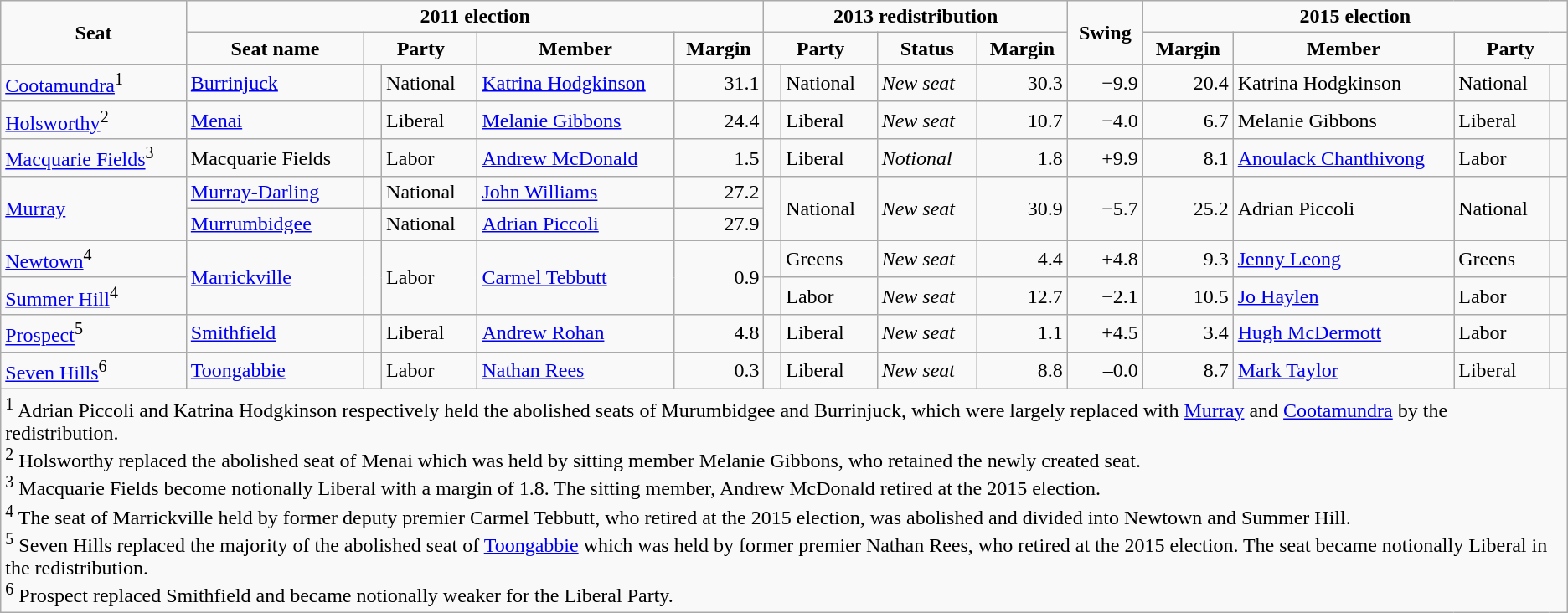<table class="wikitable">
<tr style="text-align:center">
<td rowspan="2"><strong>Seat</strong></td>
<td colspan="5"><strong>2011 election</strong></td>
<td colspan="4"><strong>2013 redistribution</strong></td>
<td rowspan="2"><strong>Swing</strong></td>
<td colspan="4"><strong>2015 election</strong></td>
</tr>
<tr style="text-align:center">
<td><strong>Seat name</strong></td>
<td colspan="2"><strong>Party</strong></td>
<td><strong>Member</strong></td>
<td><strong>Margin</strong></td>
<td colspan="2"><strong>Party</strong></td>
<td><strong>Status</strong></td>
<td><strong>Margin</strong></td>
<td><strong>Margin</strong></td>
<td><strong>Member</strong></td>
<td colspan="2"><strong>Party</strong></td>
</tr>
<tr>
<td><a href='#'>Cootamundra</a><sup>1</sup></td>
<td><a href='#'>Burrinjuck</a></td>
<td> </td>
<td>National</td>
<td><a href='#'>Katrina Hodgkinson</a></td>
<td style="text-align:right;">31.1</td>
<td> </td>
<td>National</td>
<td><em>New seat</em></td>
<td style="text-align:right;">30.3</td>
<td style="text-align:right;">−9.9</td>
<td style="text-align:right;">20.4</td>
<td>Katrina Hodgkinson</td>
<td>National</td>
<td> </td>
</tr>
<tr>
<td><a href='#'>Holsworthy</a><sup>2</sup></td>
<td><a href='#'>Menai</a></td>
<td></td>
<td>Liberal</td>
<td><a href='#'>Melanie Gibbons</a></td>
<td style="text-align:right;">24.4</td>
<td></td>
<td>Liberal</td>
<td><em>New seat</em></td>
<td style="text-align:right;">10.7</td>
<td style="text-align:right;">−4.0</td>
<td style="text-align:right;">6.7</td>
<td>Melanie Gibbons</td>
<td>Liberal</td>
<td></td>
</tr>
<tr>
<td><a href='#'>Macquarie Fields</a><sup>3</sup></td>
<td>Macquarie Fields</td>
<td></td>
<td>Labor</td>
<td><a href='#'>Andrew McDonald</a></td>
<td style="text-align:right;">1.5</td>
<td></td>
<td>Liberal</td>
<td><em>Notional</em></td>
<td style="text-align:right;">1.8</td>
<td style="text-align:right;">+9.9</td>
<td style="text-align:right;">8.1</td>
<td><a href='#'>Anoulack Chanthivong</a></td>
<td>Labor</td>
<td></td>
</tr>
<tr>
<td rowspan=2><a href='#'>Murray</a></td>
<td><a href='#'>Murray-Darling</a></td>
<td> </td>
<td>National</td>
<td><a href='#'>John Williams</a></td>
<td style="text-align:right;">27.2</td>
<td rowspan=2 > </td>
<td rowspan=2>National</td>
<td rowspan=2><em>New seat</em></td>
<td rowspan=2 style="text-align:right;">30.9</td>
<td rowspan=2 style="text-align:right;">−5.7</td>
<td rowspan=2 style="text-align:right;">25.2</td>
<td rowspan=2>Adrian Piccoli</td>
<td rowspan=2>National</td>
<td rowspan=2 > </td>
</tr>
<tr>
<td><a href='#'>Murrumbidgee</a></td>
<td> </td>
<td>National</td>
<td><a href='#'>Adrian Piccoli</a></td>
<td style="text-align:right;">27.9</td>
</tr>
<tr>
<td><a href='#'>Newtown</a><sup>4</sup></td>
<td rowspan=2><a href='#'>Marrickville</a></td>
<td rowspan=2 > </td>
<td rowspan=2>Labor</td>
<td rowspan=2><a href='#'>Carmel Tebbutt</a></td>
<td style="text-align:right;" rowspan=2>0.9</td>
<td></td>
<td>Greens</td>
<td><em>New seat</em></td>
<td style="text-align:right;">4.4</td>
<td style="text-align:right;">+4.8</td>
<td style="text-align:right;">9.3</td>
<td><a href='#'>Jenny Leong</a></td>
<td>Greens</td>
<td></td>
</tr>
<tr>
<td><a href='#'>Summer Hill</a><sup>4</sup></td>
<td></td>
<td>Labor</td>
<td><em>New seat</em></td>
<td style="text-align:right;">12.7</td>
<td style="text-align:right;">−2.1</td>
<td style="text-align:right;">10.5</td>
<td><a href='#'>Jo Haylen</a></td>
<td>Labor</td>
<td></td>
</tr>
<tr>
<td><a href='#'>Prospect</a><sup>5</sup></td>
<td><a href='#'>Smithfield</a></td>
<td></td>
<td>Liberal</td>
<td><a href='#'>Andrew Rohan</a></td>
<td style="text-align:right;">4.8</td>
<td></td>
<td>Liberal</td>
<td><em>New seat</em></td>
<td style="text-align:right;">1.1</td>
<td style="text-align:right;">+4.5</td>
<td style="text-align:right;">3.4</td>
<td><a href='#'>Hugh McDermott</a></td>
<td>Labor</td>
<td></td>
</tr>
<tr>
<td><a href='#'>Seven Hills</a><sup>6</sup></td>
<td><a href='#'>Toongabbie</a></td>
<td></td>
<td>Labor</td>
<td><a href='#'>Nathan Rees</a></td>
<td style="text-align:right;">0.3</td>
<td></td>
<td>Liberal</td>
<td><em>New seat</em></td>
<td style="text-align:right;">8.8</td>
<td style="text-align:right;">–0.0</td>
<td style="text-align:right;">8.7</td>
<td><a href='#'>Mark Taylor</a></td>
<td>Liberal</td>
<td></td>
</tr>
<tr>
<td colspan=15><sup>1</sup> Adrian Piccoli and Katrina Hodgkinson respectively held the abolished seats of Murumbidgee and Burrinjuck, which were largely replaced with <a href='#'>Murray</a> and <a href='#'>Cootamundra</a> by the redistribution.<br><sup>2</sup> Holsworthy replaced the abolished seat of Menai which was held by sitting member Melanie Gibbons, who retained the newly created seat.<br><sup>3</sup> Macquarie Fields become notionally Liberal with a margin of 1.8. The sitting member, Andrew McDonald retired at the 2015 election.<br><sup>4</sup> The seat of Marrickville held by former deputy premier Carmel Tebbutt, who retired at the 2015 election, was abolished and divided into Newtown and Summer Hill.<br><sup>5</sup> Seven Hills replaced the majority of the abolished seat of <a href='#'>Toongabbie</a> which was held by former premier Nathan Rees, who retired at the 2015 election. The seat became notionally Liberal in the redistribution.<br><sup>6</sup> Prospect replaced Smithfield and became notionally weaker for the Liberal Party.<br></td>
</tr>
</table>
